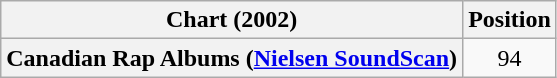<table class="wikitable plainrowheaders" style="text-align:center;">
<tr>
<th scope="col">Chart (2002)</th>
<th scope="col">Position</th>
</tr>
<tr>
<th scope="row">Canadian Rap Albums (<a href='#'>Nielsen SoundScan</a>)</th>
<td>94</td>
</tr>
</table>
